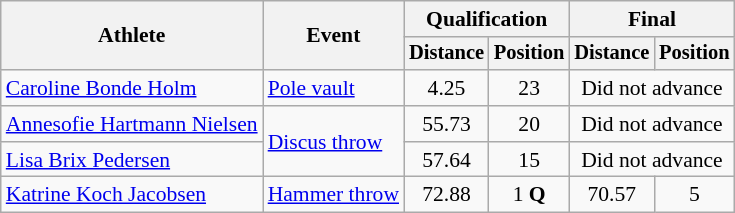<table class=wikitable style=font-size:90%>
<tr>
<th rowspan=2>Athlete</th>
<th rowspan=2>Event</th>
<th colspan=2>Qualification</th>
<th colspan=2>Final</th>
</tr>
<tr style=font-size:95%>
<th>Distance</th>
<th>Position</th>
<th>Distance</th>
<th>Position</th>
</tr>
<tr align=center>
<td align=left><a href='#'>Caroline Bonde Holm</a></td>
<td align=left><a href='#'>Pole vault</a></td>
<td>4.25</td>
<td>23</td>
<td colspan=2>Did not advance</td>
</tr>
<tr align=center>
<td align=left><a href='#'>Annesofie Hartmann Nielsen</a></td>
<td align=left rowspan=2><a href='#'>Discus throw</a></td>
<td>55.73</td>
<td>20</td>
<td colspan=2>Did not advance</td>
</tr>
<tr align=center>
<td align=left><a href='#'>Lisa Brix Pedersen</a></td>
<td>57.64</td>
<td>15</td>
<td colspan=2>Did not advance</td>
</tr>
<tr align=center>
<td align=left><a href='#'>Katrine Koch Jacobsen</a></td>
<td align=left><a href='#'>Hammer throw</a></td>
<td>72.88 </td>
<td>1 <strong>Q</strong></td>
<td>70.57</td>
<td>5</td>
</tr>
</table>
